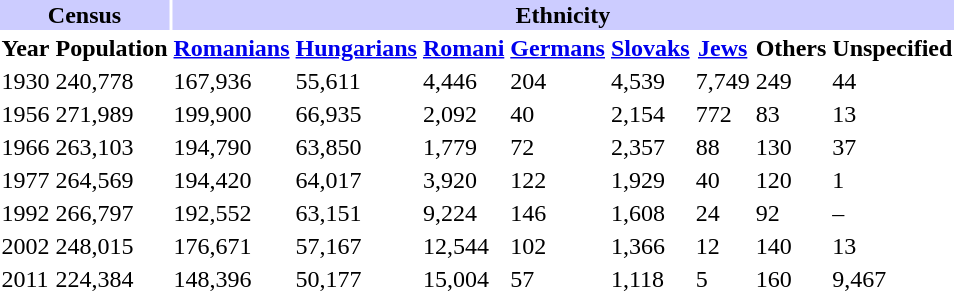<table class="toccolours">
<tr>
<th colspan="2" style="text-align:center; background:#ccf;">Census</th>
<th colspan="8" style="text-align:center; background:#ccf;">Ethnicity</th>
</tr>
<tr>
<th>Year</th>
<th>Population</th>
<th><a href='#'>Romanians</a></th>
<th><a href='#'>Hungarians</a></th>
<th><a href='#'>Romani</a></th>
<th><a href='#'>Germans</a></th>
<th><a href='#'>Slovaks</a></th>
<th><a href='#'>Jews</a></th>
<th>Others</th>
<th>Unspecified</th>
</tr>
<tr>
<td style="height:12,75;">1930</td>
<td>240,778</td>
<td>167,936</td>
<td>55,611</td>
<td>4,446</td>
<td>204</td>
<td>4,539</td>
<td>7,749</td>
<td>249</td>
<td>44</td>
</tr>
<tr>
<td style="height:12,75;">1956</td>
<td>271,989<br></td>
<td>199,900<br></td>
<td>66,935<br></td>
<td>2,092<br></td>
<td>40<br></td>
<td>2,154<br></td>
<td>772<br></td>
<td>83</td>
<td>13</td>
</tr>
<tr>
<td style="height:12,75;">1966</td>
<td>263,103<br></td>
<td>194,790<br></td>
<td>63,850<br></td>
<td>1,779<br></td>
<td>72<br></td>
<td>2,357<br></td>
<td>88<br></td>
<td>130</td>
<td>37</td>
</tr>
<tr>
<td style="height:12,75;">1977</td>
<td>264,569<br></td>
<td>194,420<br></td>
<td>64,017<br></td>
<td>3,920<br></td>
<td>122<br></td>
<td>1,929<br></td>
<td>40<br></td>
<td>120</td>
<td>1</td>
</tr>
<tr>
<td style="height:12,75;">1992</td>
<td>266,797<br></td>
<td>192,552<br></td>
<td>63,151<br></td>
<td>9,224<br></td>
<td>146<br></td>
<td>1,608<br></td>
<td>24<br></td>
<td>92</td>
<td>–</td>
</tr>
<tr>
<td style="height:12,75;">2002</td>
<td>248,015<br></td>
<td>176,671<br></td>
<td>57,167<br></td>
<td>12,544<br></td>
<td>102<br></td>
<td>1,366<br></td>
<td>12<br></td>
<td>140</td>
<td>13</td>
</tr>
<tr>
<td style="height:12,75;">2011</td>
<td>224,384<br></td>
<td>148,396<br></td>
<td>50,177<br></td>
<td>15,004<br></td>
<td>57<br></td>
<td>1,118<br></td>
<td>5<br></td>
<td>160</td>
<td>9,467</td>
</tr>
</table>
